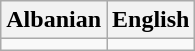<table class="wikitable">
<tr>
<th>Albanian</th>
<th>English</th>
</tr>
<tr>
<td></td>
<td></td>
</tr>
</table>
